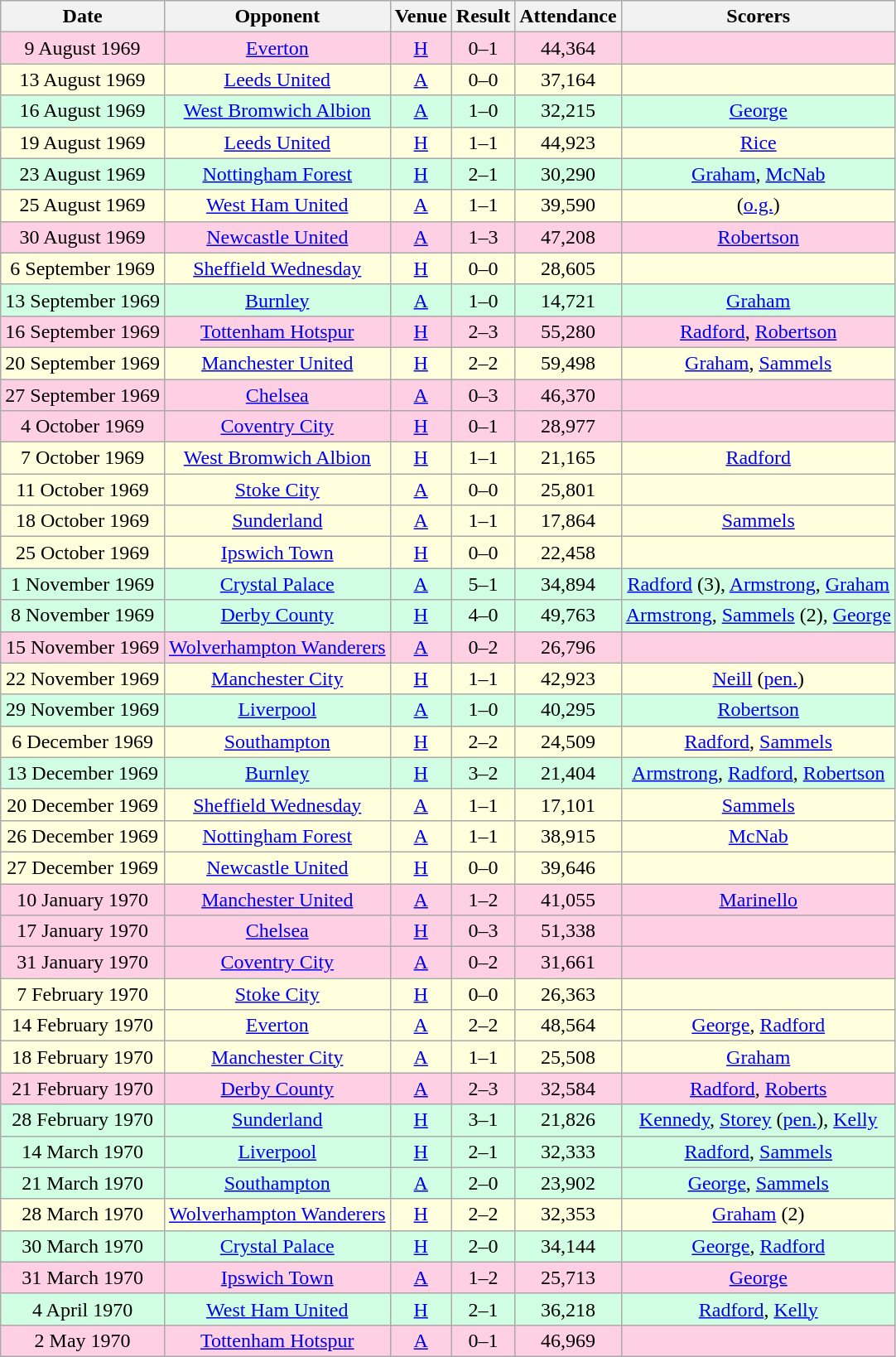<table class="wikitable sortable" style="font-size:100%; text-align:center">
<tr>
<th>Date</th>
<th>Opponent</th>
<th>Venue</th>
<th>Result</th>
<th>Attendance</th>
<th>Scorers</th>
</tr>
<tr style="background-color: #ffd0e3;">
<td>9 August 1969</td>
<td><a href='#'>Everton</a></td>
<td><a href='#'>H</a></td>
<td>0–1</td>
<td>44,364</td>
<td></td>
</tr>
<tr style="background-color: #ffffdd;">
<td>13 August 1969</td>
<td><a href='#'>Leeds United</a></td>
<td><a href='#'>A</a></td>
<td>0–0</td>
<td>37,164</td>
<td></td>
</tr>
<tr style="background-color: #d0ffe3;">
<td>16 August 1969</td>
<td><a href='#'>West Bromwich Albion</a></td>
<td><a href='#'>A</a></td>
<td>1–0</td>
<td>32,215</td>
<td><a href='#'>George</a></td>
</tr>
<tr style="background-color: #ffffdd;">
<td>19 August 1969</td>
<td><a href='#'>Leeds United</a></td>
<td><a href='#'>H</a></td>
<td>1–1</td>
<td>44,923</td>
<td><a href='#'>Rice</a></td>
</tr>
<tr style="background-color: #d0ffe3;">
<td>23 August 1969</td>
<td><a href='#'>Nottingham Forest</a></td>
<td><a href='#'>H</a></td>
<td>2–1</td>
<td>30,290</td>
<td><a href='#'>Graham</a>, <a href='#'>McNab</a></td>
</tr>
<tr style="background-color: #ffffdd;">
<td>25 August 1969</td>
<td><a href='#'>West Ham United</a></td>
<td><a href='#'>A</a></td>
<td>1–1</td>
<td>39,590</td>
<td>(<a href='#'>o.g.</a>)</td>
</tr>
<tr style="background-color: #ffd0e3;">
<td>30 August 1969</td>
<td><a href='#'>Newcastle United</a></td>
<td><a href='#'>A</a></td>
<td>1–3</td>
<td>47,208</td>
<td><a href='#'>Robertson</a></td>
</tr>
<tr style="background-color: #ffffdd;">
<td>6 September 1969</td>
<td><a href='#'>Sheffield Wednesday</a></td>
<td><a href='#'>H</a></td>
<td>0–0</td>
<td>28,605</td>
<td></td>
</tr>
<tr style="background-color: #d0ffe3;">
<td>13 September 1969</td>
<td><a href='#'>Burnley</a></td>
<td><a href='#'>A</a></td>
<td>1–0</td>
<td>14,721</td>
<td><a href='#'>Graham</a></td>
</tr>
<tr style="background-color: #ffd0e3;">
<td>16 September 1969</td>
<td><a href='#'>Tottenham Hotspur</a></td>
<td><a href='#'>H</a></td>
<td>2–3</td>
<td>55,280</td>
<td><a href='#'>Radford</a>, <a href='#'>Robertson</a></td>
</tr>
<tr style="background-color: #ffffdd;">
<td>20 September 1969</td>
<td><a href='#'>Manchester United</a></td>
<td><a href='#'>H</a></td>
<td>2–2</td>
<td>59,498</td>
<td><a href='#'>Graham</a>, <a href='#'>Sammels</a></td>
</tr>
<tr style="background-color: #ffd0e3;">
<td>27 September 1969</td>
<td><a href='#'>Chelsea</a></td>
<td><a href='#'>A</a></td>
<td>0–3</td>
<td>46,370</td>
<td></td>
</tr>
<tr style="background-color: #ffd0e3;">
<td>4 October 1969</td>
<td><a href='#'>Coventry City</a></td>
<td><a href='#'>H</a></td>
<td>0–1</td>
<td>28,977</td>
<td></td>
</tr>
<tr style="background-color: #ffffdd;">
<td>7 October 1969</td>
<td><a href='#'>West Bromwich Albion</a></td>
<td><a href='#'>H</a></td>
<td>1–1</td>
<td>21,165</td>
<td><a href='#'>Radford</a></td>
</tr>
<tr style="background-color: #ffffdd;">
<td>11 October 1969</td>
<td><a href='#'>Stoke City</a></td>
<td><a href='#'>A</a></td>
<td>0–0</td>
<td>25,801</td>
<td></td>
</tr>
<tr style="background-color: #ffffdd;">
<td>18 October 1969</td>
<td><a href='#'>Sunderland</a></td>
<td><a href='#'>A</a></td>
<td>1–1</td>
<td>17,864</td>
<td><a href='#'>Sammels</a></td>
</tr>
<tr style="background-color: #ffffdd;">
<td>25 October 1969</td>
<td><a href='#'>Ipswich Town</a></td>
<td><a href='#'>H</a></td>
<td>0–0</td>
<td>22,458</td>
<td></td>
</tr>
<tr style="background-color: #d0ffe3;">
<td>1 November 1969</td>
<td><a href='#'>Crystal Palace</a></td>
<td><a href='#'>A</a></td>
<td>5–1</td>
<td>34,894</td>
<td><a href='#'>Radford</a> (3), <a href='#'>Armstrong</a>, <a href='#'>Graham</a></td>
</tr>
<tr style="background-color: #d0ffe3;">
<td>8 November 1969</td>
<td><a href='#'>Derby County</a></td>
<td><a href='#'>H</a></td>
<td>4–0</td>
<td>49,763</td>
<td><a href='#'>Armstrong</a>, <a href='#'>Sammels</a> (2), <a href='#'>George</a></td>
</tr>
<tr style="background-color: #ffd0e3;">
<td>15 November 1969</td>
<td><a href='#'>Wolverhampton Wanderers</a></td>
<td><a href='#'>A</a></td>
<td>0–2</td>
<td>26,796</td>
<td></td>
</tr>
<tr style="background-color: #ffffdd;">
<td>22 November 1969</td>
<td><a href='#'>Manchester City</a></td>
<td><a href='#'>H</a></td>
<td>1–1</td>
<td>42,923</td>
<td><a href='#'>Neill</a> (<a href='#'>pen.</a>)</td>
</tr>
<tr style="background-color: #d0ffe3;">
<td>29 November 1969</td>
<td><a href='#'>Liverpool</a></td>
<td><a href='#'>A</a></td>
<td>1–0</td>
<td>40,295</td>
<td><a href='#'>Robertson</a></td>
</tr>
<tr style="background-color: #ffffdd;">
<td>6 December 1969</td>
<td><a href='#'>Southampton</a></td>
<td><a href='#'>H</a></td>
<td>2–2</td>
<td>24,509</td>
<td><a href='#'>Radford</a>, <a href='#'>Sammels</a></td>
</tr>
<tr style="background-color: #d0ffe3;">
<td>13 December 1969</td>
<td><a href='#'>Burnley</a></td>
<td><a href='#'>H</a></td>
<td>3–2</td>
<td>21,404</td>
<td><a href='#'>Armstrong</a>, <a href='#'>Radford</a>, <a href='#'>Robertson</a></td>
</tr>
<tr style="background-color: #ffffdd;">
<td>20 December 1969</td>
<td><a href='#'>Sheffield Wednesday</a></td>
<td><a href='#'>A</a></td>
<td>1–1</td>
<td>17,101</td>
<td><a href='#'>Sammels</a></td>
</tr>
<tr style="background-color: #ffffdd;">
<td>26 December 1969</td>
<td><a href='#'>Nottingham Forest</a></td>
<td><a href='#'>A</a></td>
<td>1–1</td>
<td>38,915</td>
<td><a href='#'>McNab</a></td>
</tr>
<tr style="background-color: #ffffdd;">
<td>27 December 1969</td>
<td><a href='#'>Newcastle United</a></td>
<td><a href='#'>H</a></td>
<td>0–0</td>
<td>39,646</td>
<td></td>
</tr>
<tr style="background-color: #ffd0e3;">
<td>10 January 1970</td>
<td><a href='#'>Manchester United</a></td>
<td><a href='#'>A</a></td>
<td>1–2</td>
<td>41,055</td>
<td><a href='#'>Marinello</a></td>
</tr>
<tr style="background-color: #ffd0e3;">
<td>17 January 1970</td>
<td><a href='#'>Chelsea</a></td>
<td><a href='#'>H</a></td>
<td>0–3</td>
<td>51,338</td>
<td></td>
</tr>
<tr style="background-color: #ffd0e3;">
<td>31 January 1970</td>
<td><a href='#'>Coventry City</a></td>
<td><a href='#'>A</a></td>
<td>0–2</td>
<td>31,661</td>
<td></td>
</tr>
<tr style="background-color: #ffffdd;">
<td>7 February 1970</td>
<td><a href='#'>Stoke City</a></td>
<td><a href='#'>H</a></td>
<td>0–0</td>
<td>26,363</td>
<td></td>
</tr>
<tr style="background-color: #ffffdd;">
<td>14 February 1970</td>
<td><a href='#'>Everton</a></td>
<td><a href='#'>A</a></td>
<td>2–2</td>
<td>48,564</td>
<td><a href='#'>George</a>, <a href='#'>Radford</a></td>
</tr>
<tr style="background-color: #ffffdd;">
<td>18 February 1970</td>
<td><a href='#'>Manchester City</a></td>
<td><a href='#'>A</a></td>
<td>1–1</td>
<td>25,508</td>
<td><a href='#'>Graham</a></td>
</tr>
<tr style="background-color: #ffd0e3;">
<td>21 February 1970</td>
<td><a href='#'>Derby County</a></td>
<td><a href='#'>A</a></td>
<td>2–3</td>
<td>32,584</td>
<td><a href='#'>Radford</a>, <a href='#'>Roberts</a></td>
</tr>
<tr style="background-color: #d0ffe3;">
<td>28 February 1970</td>
<td><a href='#'>Sunderland</a></td>
<td><a href='#'>H</a></td>
<td>3–1</td>
<td>21,826</td>
<td><a href='#'>Kennedy</a>, <a href='#'>Storey</a> (<a href='#'>pen.</a>), <a href='#'>Kelly</a></td>
</tr>
<tr style="background-color: #d0ffe3;">
<td>14 March 1970</td>
<td><a href='#'>Liverpool</a></td>
<td><a href='#'>H</a></td>
<td>2–1</td>
<td>32,333</td>
<td><a href='#'>Radford</a>, <a href='#'>Sammels</a></td>
</tr>
<tr style="background-color: #d0ffe3;">
<td>21 March 1970</td>
<td><a href='#'>Southampton</a></td>
<td><a href='#'>A</a></td>
<td>2–0</td>
<td>23,902</td>
<td><a href='#'>George</a>, <a href='#'>Sammels</a></td>
</tr>
<tr style="background-color: #ffffdd;">
<td>28 March 1970</td>
<td><a href='#'>Wolverhampton Wanderers</a></td>
<td><a href='#'>H</a></td>
<td>2–2</td>
<td>32,353</td>
<td><a href='#'>Graham</a> (2)</td>
</tr>
<tr style="background-color: #d0ffe3;">
<td>30 March 1970</td>
<td><a href='#'>Crystal Palace</a></td>
<td><a href='#'>H</a></td>
<td>2–0</td>
<td>34,144</td>
<td><a href='#'>George</a>, <a href='#'>Radford</a></td>
</tr>
<tr style="background-color: #ffd0e3;">
<td>31 March 1970</td>
<td><a href='#'>Ipswich Town</a></td>
<td><a href='#'>A</a></td>
<td>1–2</td>
<td>25,713</td>
<td><a href='#'>George</a></td>
</tr>
<tr style="background-color: #d0ffe3;">
<td>4 April 1970</td>
<td><a href='#'>West Ham United</a></td>
<td><a href='#'>H</a></td>
<td>2–1</td>
<td>36,218</td>
<td><a href='#'>Radford</a>, <a href='#'>Kelly</a></td>
</tr>
<tr style="background-color: #ffd0e3;">
<td>2 May 1970</td>
<td><a href='#'>Tottenham Hotspur</a></td>
<td><a href='#'>A</a></td>
<td>0–1</td>
<td>46,969</td>
<td></td>
</tr>
</table>
